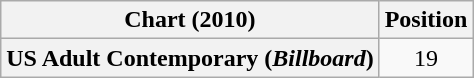<table class="wikitable plainrowheaders" style="text-align:center">
<tr>
<th scope="col">Chart (2010)</th>
<th scope="col">Position</th>
</tr>
<tr>
<th scope="row">US Adult Contemporary (<em>Billboard</em>)</th>
<td>19</td>
</tr>
</table>
